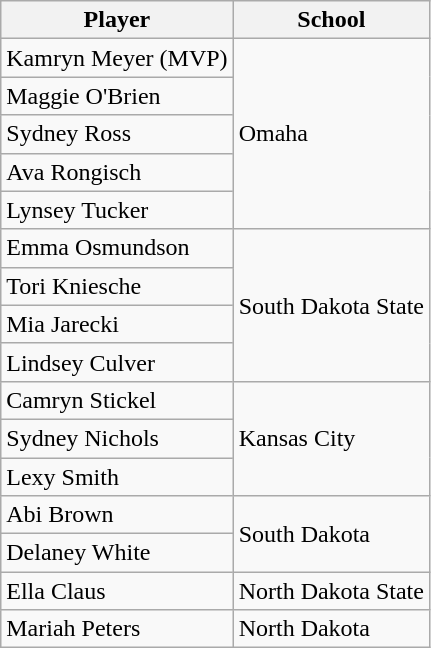<table class="wikitable">
<tr>
<th>Player</th>
<th>School</th>
</tr>
<tr>
<td>Kamryn Meyer (MVP)</td>
<td rowspan=5>Omaha</td>
</tr>
<tr>
<td>Maggie O'Brien</td>
</tr>
<tr>
<td>Sydney Ross</td>
</tr>
<tr>
<td>Ava Rongisch</td>
</tr>
<tr>
<td>Lynsey Tucker</td>
</tr>
<tr>
<td>Emma Osmundson</td>
<td rowspan=4>South Dakota State</td>
</tr>
<tr>
<td>Tori Kniesche</td>
</tr>
<tr>
<td>Mia Jarecki</td>
</tr>
<tr>
<td>Lindsey Culver</td>
</tr>
<tr>
<td>Camryn Stickel</td>
<td rowspan=3>Kansas City</td>
</tr>
<tr>
<td>Sydney Nichols</td>
</tr>
<tr>
<td>Lexy Smith</td>
</tr>
<tr>
<td>Abi Brown</td>
<td rowspan=2>South Dakota</td>
</tr>
<tr>
<td>Delaney White</td>
</tr>
<tr>
<td>Ella Claus</td>
<td>North Dakota State</td>
</tr>
<tr>
<td>Mariah Peters</td>
<td>North Dakota</td>
</tr>
</table>
